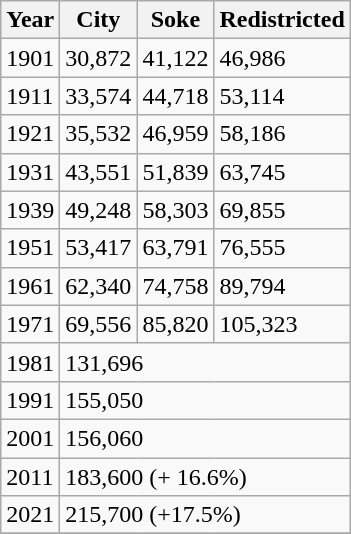<table class="wikitable" style="text-align:left">
<tr>
<th>Year</th>
<th>City</th>
<th>Soke</th>
<th>Redistricted</th>
</tr>
<tr>
<td>1901</td>
<td>30,872</td>
<td>41,122</td>
<td>46,986</td>
</tr>
<tr>
<td>1911</td>
<td>33,574</td>
<td>44,718</td>
<td>53,114</td>
</tr>
<tr>
<td>1921</td>
<td>35,532</td>
<td>46,959</td>
<td>58,186</td>
</tr>
<tr>
<td>1931</td>
<td>43,551</td>
<td>51,839</td>
<td>63,745</td>
</tr>
<tr>
<td>1939</td>
<td>49,248</td>
<td>58,303</td>
<td>69,855</td>
</tr>
<tr>
<td>1951</td>
<td>53,417</td>
<td>63,791</td>
<td>76,555</td>
</tr>
<tr>
<td>1961</td>
<td>62,340</td>
<td>74,758</td>
<td>89,794</td>
</tr>
<tr>
<td>1971</td>
<td>69,556</td>
<td>85,820</td>
<td>105,323</td>
</tr>
<tr>
<td>1981</td>
<td colspan="3">131,696</td>
</tr>
<tr>
<td>1991</td>
<td colspan="3">155,050</td>
</tr>
<tr>
<td>2001</td>
<td colspan="3">156,060</td>
</tr>
<tr>
<td>2011</td>
<td colspan="3">183,600 (+ 16.6%)</td>
</tr>
<tr>
<td>2021</td>
<td colspan="3">215,700 (+17.5%)</td>
</tr>
<tr>
</tr>
</table>
